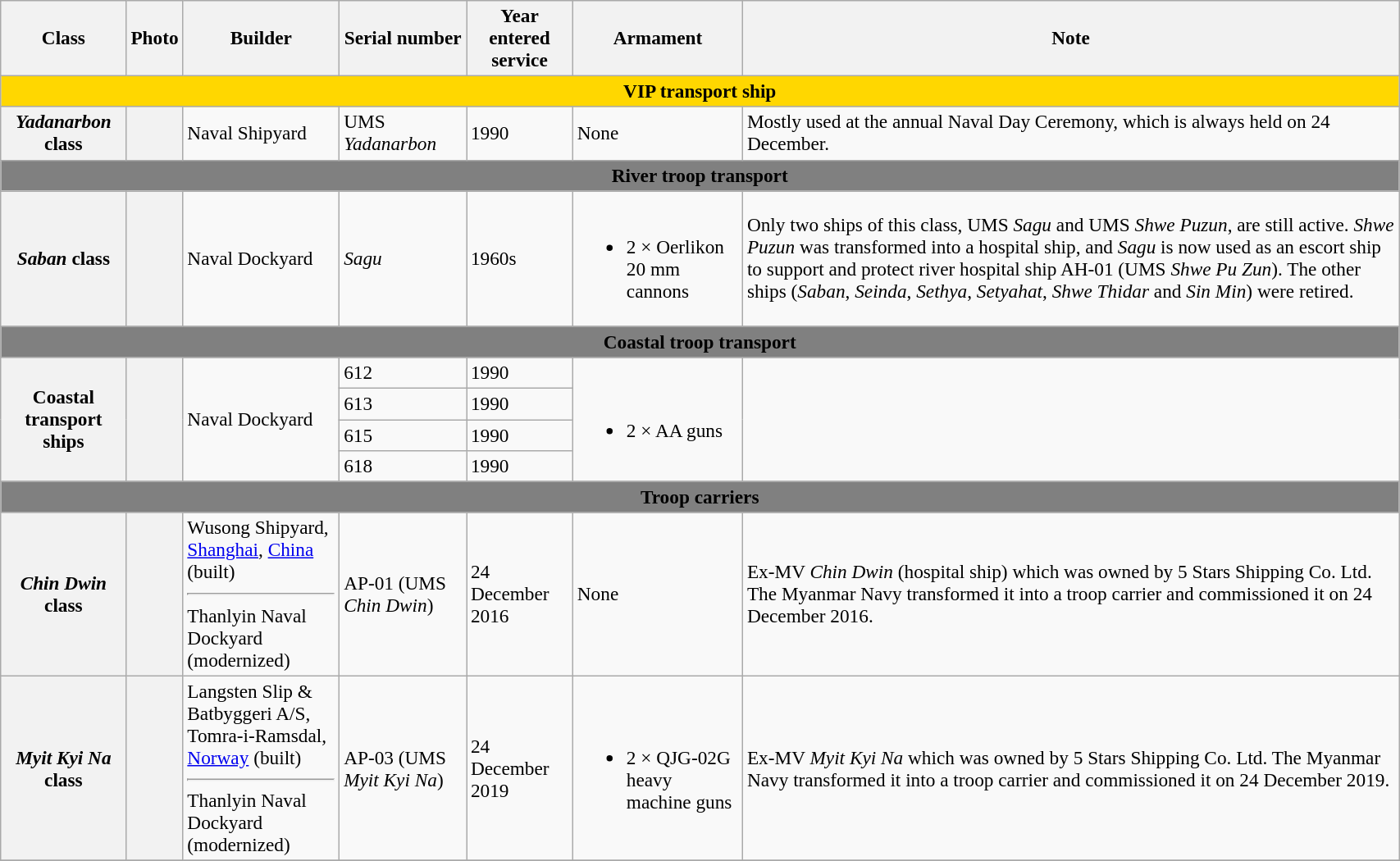<table class="wikitable" style="font-size:97%; width:90%">
<tr>
<th>Class</th>
<th>Photo</th>
<th width="120">Builder</th>
<th>Serial number</th>
<th>Year entered service</th>
<th>Armament</th>
<th>Note</th>
</tr>
<tr>
<th style="align: center; background: gold;" colspan="7">VIP transport ship </th>
</tr>
<tr>
<th rowspan="1"><em>Yadanarbon</em> class</th>
<th rowspan="1"></th>
<td rowspan="1">Naval Shipyard </td>
<td>UMS <em>Yadanarbon</em></td>
<td>1990</td>
<td rowspan="1">None</td>
<td rowspan="1">Mostly used at the annual Naval Day Ceremony, which is always held on 24 December.</td>
</tr>
<tr>
<th style="align: center; background: grey;" colspan="7">River troop transport</th>
</tr>
<tr>
<th rowspan="1"><em>Saban</em> class</th>
<th rowspan="1"></th>
<td rowspan="1">Naval Dockyard </td>
<td><em>Sagu</em></td>
<td>1960s</td>
<td rowspan="1"><br><ul><li>2 × Oerlikon 20 mm cannons</li></ul></td>
<td rowspan="1">Only two ships of this class, UMS <em>Sagu</em> and UMS <em>Shwe Puzun</em>, are still active. <em>Shwe Puzun</em> was transformed into a hospital ship, and <em>Sagu</em> is now used as an escort ship to support and protect river hospital ship AH-01 (UMS <em>Shwe Pu Zun</em>). The other ships (<em>Saban</em>, <em>Seinda</em>, <em>Sethya</em>, <em>Setyahat</em>, <em>Shwe Thidar</em> and <em>Sin Min</em>) were retired.</td>
</tr>
<tr>
<th style="align: center; background: grey;" colspan="7">Coastal troop transport</th>
</tr>
<tr>
<th rowspan="4">Coastal transport ships</th>
<th rowspan="4"></th>
<td rowspan="4">Naval Dockyard </td>
<td>612</td>
<td>1990</td>
<td rowspan="4"><br><ul><li>2 × AA guns</li></ul></td>
<td rowspan="4"></td>
</tr>
<tr>
<td>613</td>
<td>1990</td>
</tr>
<tr>
<td>615</td>
<td>1990</td>
</tr>
<tr>
<td>618</td>
<td>1990</td>
</tr>
<tr>
<th style="align: center; background: grey;" colspan="7">Troop carriers</th>
</tr>
<tr>
<th rowspan="1"><em>Chin Dwin</em> class</th>
<th rowspan="1"></th>
<td rowspan="1">Wusong Shipyard, <a href='#'>Shanghai</a>, <a href='#'>China</a>  (built) <hr> Thanlyin Naval Dockyard  (modernized)</td>
<td>AP-01 (UMS <em>Chin Dwin</em>)</td>
<td>24 December 2016</td>
<td rowspan="1">None</td>
<td rowspans="1">Ex-MV <em>Chin Dwin</em> (hospital ship) which was owned by 5 Stars Shipping Co. Ltd. The Myanmar Navy transformed it into a troop carrier and commissioned it on 24 December 2016.</td>
</tr>
<tr>
<th rowspan="1"><em>Myit Kyi Na</em> class</th>
<th rowspan="1"></th>
<td rowspan="1">Langsten Slip & Batbyggeri A/S, Tomra-i-Ramsdal, <a href='#'>Norway</a>  (built) <hr> Thanlyin Naval Dockyard  (modernized)</td>
<td>AP-03 (UMS <em>Myit Kyi Na</em>)</td>
<td>24 December 2019</td>
<td rowspan="1"><br><ul><li>2 × QJG-02G heavy machine guns</li></ul></td>
<td rowspans="1">Ex-MV <em>Myit Kyi Na</em> which was owned by 5 Stars Shipping Co. Ltd. The Myanmar Navy transformed it into a troop carrier and commissioned it on 24 December 2019.</td>
</tr>
<tr>
</tr>
</table>
